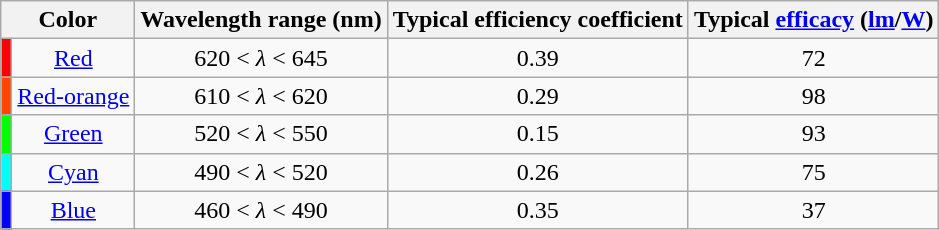<table class="wikitable" style="text-align:center">
<tr>
<th colspan="2">Color</th>
<th>Wavelength range (nm)</th>
<th>Typical efficiency coefficient</th>
<th>Typical <a href='#'>efficacy</a> (<a href='#'>lm</a>/<a href='#'>W</a>)</th>
</tr>
<tr>
<td style="background: red"></td>
<td><a href='#'>Red</a></td>
<td>620 < <em>λ</em> < 645</td>
<td>0.39</td>
<td>72</td>
</tr>
<tr>
<td style="background: orangered"></td>
<td><a href='#'>Red-orange</a></td>
<td>610 < <em>λ</em> < 620</td>
<td>0.29</td>
<td>98</td>
</tr>
<tr>
<td style="background: #0f0"></td>
<td><a href='#'>Green</a></td>
<td>520 < <em>λ</em> < 550</td>
<td>0.15</td>
<td>93</td>
</tr>
<tr>
<td style="background: cyan"></td>
<td><a href='#'>Cyan</a></td>
<td>490 < <em>λ</em> < 520</td>
<td>0.26</td>
<td>75</td>
</tr>
<tr>
<td style="background: blue"></td>
<td><a href='#'>Blue</a></td>
<td>460 < <em>λ</em> < 490</td>
<td>0.35</td>
<td>37</td>
</tr>
</table>
